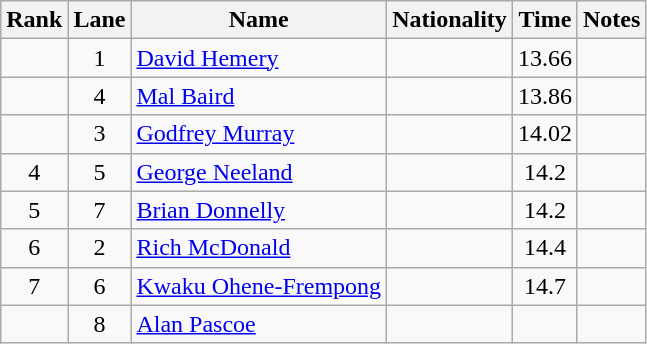<table class="wikitable sortable" style=" text-align:center;">
<tr>
<th scope=col>Rank</th>
<th scope=col>Lane</th>
<th scope=col>Name</th>
<th scope=col>Nationality</th>
<th scope=col>Time</th>
<th scope=col>Notes</th>
</tr>
<tr>
<td></td>
<td>1</td>
<td style="text-align:left;"><a href='#'>David Hemery</a></td>
<td style="text-align:left;"></td>
<td>13.66</td>
<td></td>
</tr>
<tr>
<td></td>
<td>4</td>
<td style="text-align:left;"><a href='#'>Mal Baird</a></td>
<td style="text-align:left;"></td>
<td>13.86</td>
<td></td>
</tr>
<tr>
<td></td>
<td>3</td>
<td style="text-align:left;"><a href='#'>Godfrey Murray</a></td>
<td style="text-align:left;"></td>
<td>14.02</td>
<td></td>
</tr>
<tr>
<td>4</td>
<td>5</td>
<td style="text-align:left;"><a href='#'>George Neeland</a></td>
<td style="text-align:left;"></td>
<td>14.2</td>
<td></td>
</tr>
<tr>
<td>5</td>
<td>7</td>
<td style="text-align:left;"><a href='#'>Brian Donnelly</a></td>
<td style="text-align:left;"></td>
<td>14.2</td>
<td></td>
</tr>
<tr>
<td>6</td>
<td>2</td>
<td style="text-align:left;"><a href='#'>Rich McDonald</a></td>
<td style="text-align:left;"></td>
<td>14.4</td>
<td></td>
</tr>
<tr>
<td>7</td>
<td>6</td>
<td style="text-align:left;"><a href='#'>Kwaku Ohene-Frempong</a></td>
<td style="text-align:left;"></td>
<td>14.7</td>
<td></td>
</tr>
<tr>
<td></td>
<td>8</td>
<td style="text-align:left;"><a href='#'>Alan Pascoe</a></td>
<td style="text-align:left;"></td>
<td></td>
<td></td>
</tr>
</table>
